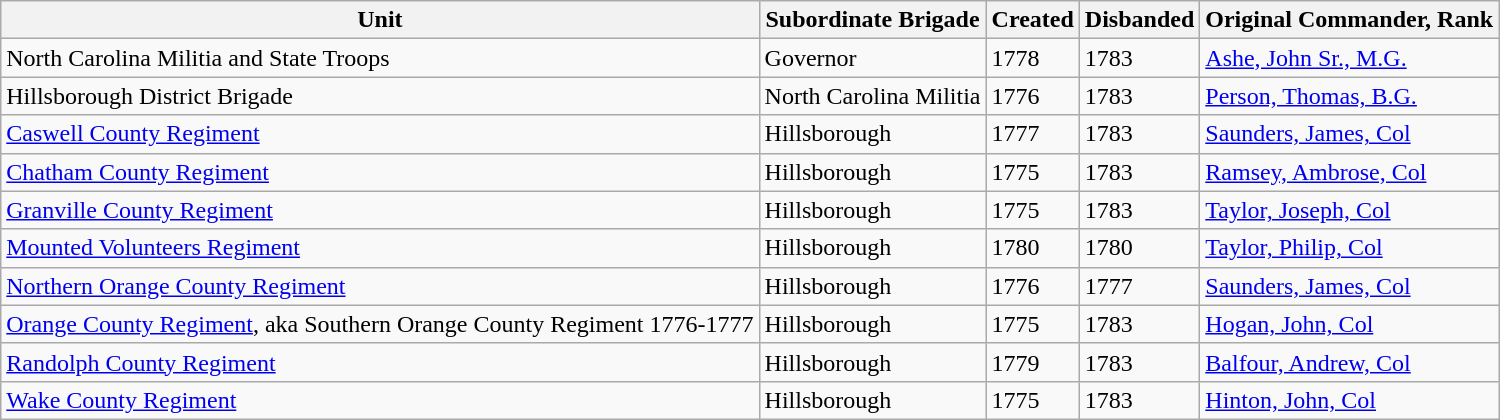<table class="wikitable sortable">
<tr>
<th>Unit</th>
<th>Subordinate Brigade</th>
<th>Created</th>
<th>Disbanded</th>
<th>Original Commander, Rank</th>
</tr>
<tr>
<td>North Carolina Militia and State Troops</td>
<td>Governor</td>
<td>1778</td>
<td>1783</td>
<td><a href='#'>Ashe, John Sr., M.G.</a></td>
</tr>
<tr>
<td>Hillsborough District Brigade</td>
<td>North Carolina Militia</td>
<td>1776</td>
<td>1783</td>
<td><a href='#'>Person, Thomas, B.G.</a></td>
</tr>
<tr>
<td><a href='#'>Caswell County Regiment</a></td>
<td>Hillsborough</td>
<td>1777</td>
<td>1783</td>
<td><a href='#'>Saunders, James, Col</a></td>
</tr>
<tr>
<td><a href='#'>Chatham County Regiment</a></td>
<td>Hillsborough</td>
<td>1775</td>
<td>1783</td>
<td><a href='#'>Ramsey, Ambrose, Col</a></td>
</tr>
<tr>
<td><a href='#'>Granville County Regiment</a></td>
<td>Hillsborough</td>
<td>1775</td>
<td>1783</td>
<td><a href='#'>Taylor, Joseph, Col</a></td>
</tr>
<tr>
<td><a href='#'>Mounted Volunteers Regiment</a></td>
<td>Hillsborough</td>
<td>1780</td>
<td>1780</td>
<td><a href='#'>Taylor, Philip, Col</a></td>
</tr>
<tr>
<td><a href='#'>Northern Orange County Regiment</a></td>
<td>Hillsborough</td>
<td>1776</td>
<td>1777</td>
<td><a href='#'>Saunders, James, Col</a></td>
</tr>
<tr>
<td><a href='#'>Orange County Regiment</a>, aka Southern Orange County Regiment 1776-1777</td>
<td>Hillsborough</td>
<td>1775</td>
<td>1783</td>
<td><a href='#'>Hogan, John, Col</a></td>
</tr>
<tr>
<td><a href='#'>Randolph County Regiment</a></td>
<td>Hillsborough</td>
<td>1779</td>
<td>1783</td>
<td><a href='#'>Balfour, Andrew, Col</a></td>
</tr>
<tr>
<td><a href='#'>Wake County Regiment</a></td>
<td>Hillsborough</td>
<td>1775</td>
<td>1783</td>
<td><a href='#'>Hinton, John, Col</a></td>
</tr>
</table>
